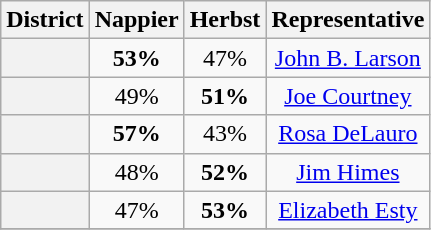<table class=wikitable>
<tr>
<th>District</th>
<th>Nappier</th>
<th>Herbst</th>
<th>Representative</th>
</tr>
<tr align=center>
<th></th>
<td><strong>53%</strong></td>
<td>47%</td>
<td><a href='#'>John B. Larson</a></td>
</tr>
<tr align=center>
<th></th>
<td>49%</td>
<td><strong>51%</strong></td>
<td><a href='#'>Joe Courtney</a></td>
</tr>
<tr align=center>
<th></th>
<td><strong>57%</strong></td>
<td>43%</td>
<td><a href='#'>Rosa DeLauro</a></td>
</tr>
<tr align=center>
<th></th>
<td>48%</td>
<td><strong>52%</strong></td>
<td><a href='#'>Jim Himes</a></td>
</tr>
<tr align=center>
<th></th>
<td>47%</td>
<td><strong>53%</strong></td>
<td><a href='#'>Elizabeth Esty</a></td>
</tr>
<tr align=center>
</tr>
</table>
